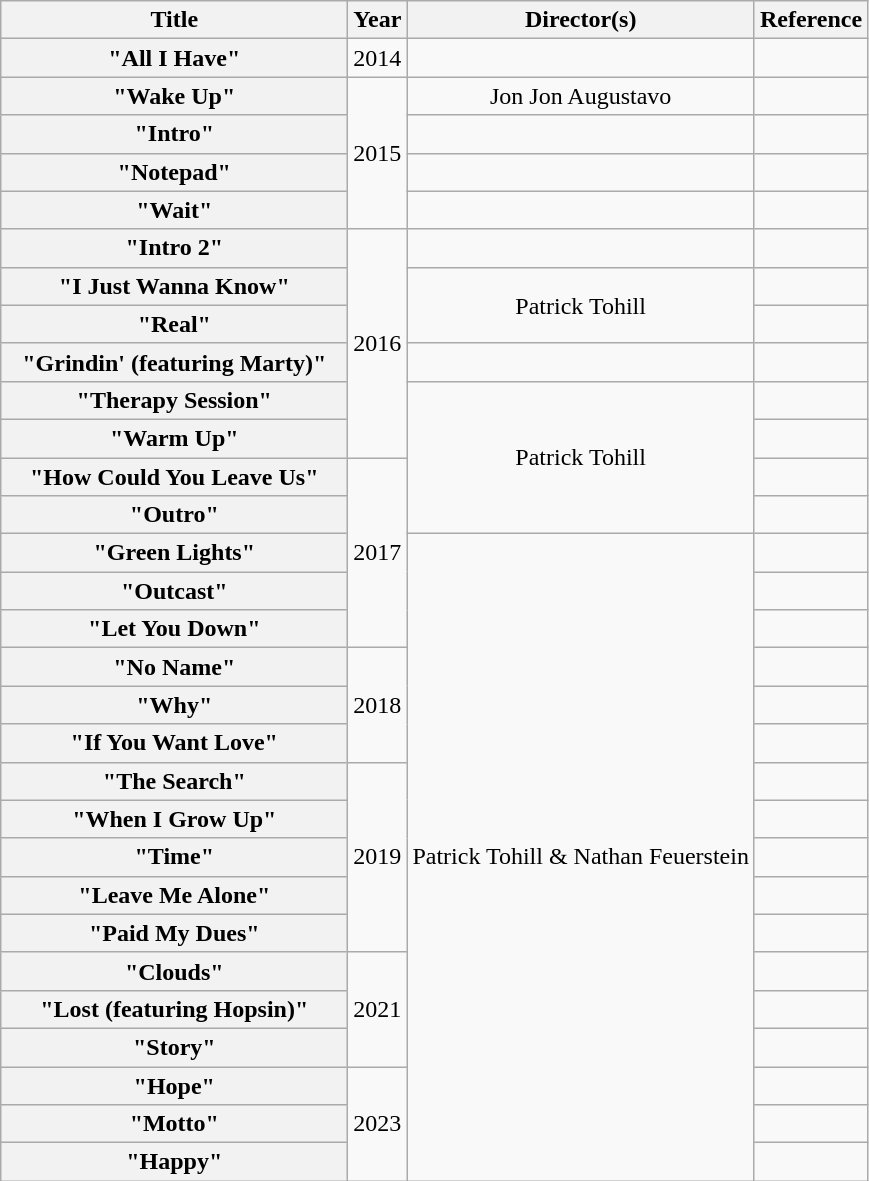<table class="wikitable plainrowheaders" style="text-align:center;">
<tr>
<th scope="col" style="width:14em;">Title</th>
<th scope="col">Year</th>
<th scope="col">Director(s)</th>
<th scope="col">Reference</th>
</tr>
<tr>
<th scope="row">"All I Have"</th>
<td>2014</td>
<td></td>
<td></td>
</tr>
<tr>
<th scope="row">"Wake Up"</th>
<td rowspan="4">2015</td>
<td>Jon Jon Augustavo</td>
<td></td>
</tr>
<tr>
<th scope="row">"Intro"</th>
<td></td>
<td></td>
</tr>
<tr>
<th scope="row">"Notepad"</th>
<td></td>
<td></td>
</tr>
<tr>
<th scope="row">"Wait"</th>
<td></td>
<td></td>
</tr>
<tr>
<th scope="row">"Intro 2"</th>
<td rowspan="6">2016</td>
<td></td>
<td></td>
</tr>
<tr>
<th scope="row">"I Just Wanna Know"</th>
<td rowspan="2">Patrick Tohill</td>
<td></td>
</tr>
<tr>
<th scope="row">"Real"</th>
<td></td>
</tr>
<tr>
<th scope="row">"Grindin' (featuring Marty)"</th>
<td></td>
<td></td>
</tr>
<tr>
<th scope="row">"Therapy Session"</th>
<td rowspan="4">Patrick Tohill</td>
<td></td>
</tr>
<tr>
<th scope="row">"Warm Up"</th>
<td></td>
</tr>
<tr>
<th scope="row">"How Could You Leave Us"</th>
<td rowspan="5">2017</td>
<td></td>
</tr>
<tr>
<th scope="row">"Outro"</th>
<td></td>
</tr>
<tr>
<th scope="row">"Green Lights"</th>
<td rowspan="17">Patrick Tohill & Nathan Feuerstein</td>
<td></td>
</tr>
<tr>
<th scope="row">"Outcast"</th>
<td></td>
</tr>
<tr>
<th scope="row">"Let You Down"</th>
<td></td>
</tr>
<tr>
<th scope="row">"No Name"</th>
<td rowspan="3">2018</td>
<td></td>
</tr>
<tr>
<th scope="row">"Why"</th>
<td></td>
</tr>
<tr>
<th scope="row">"If You Want Love"</th>
<td></td>
</tr>
<tr>
<th scope="row">"The Search"</th>
<td rowspan="5">2019</td>
<td></td>
</tr>
<tr>
<th scope="row">"When I Grow Up"</th>
<td></td>
</tr>
<tr>
<th scope="row">"Time"</th>
<td></td>
</tr>
<tr>
<th scope="row">"Leave Me Alone"</th>
<td></td>
</tr>
<tr>
<th scope="row">"Paid My Dues"</th>
<td></td>
</tr>
<tr>
<th scope="row">"Clouds"</th>
<td rowspan="3">2021</td>
<td></td>
</tr>
<tr>
<th scope="row">"Lost (featuring Hopsin)"</th>
<td></td>
</tr>
<tr>
<th scope="row">"Story"</th>
<td></td>
</tr>
<tr>
<th scope="row">"Hope"</th>
<td rowspan="3">2023</td>
<td></td>
</tr>
<tr>
<th scope="row">"Motto"</th>
<td></td>
</tr>
<tr>
<th scope="row">"Happy"</th>
<td></td>
</tr>
</table>
